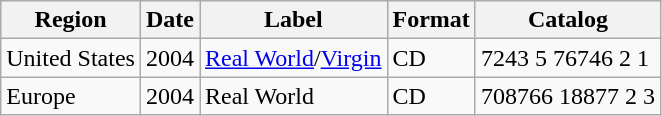<table class="wikitable">
<tr>
<th>Region</th>
<th>Date</th>
<th>Label</th>
<th>Format</th>
<th>Catalog</th>
</tr>
<tr>
<td>United States</td>
<td>2004</td>
<td><a href='#'>Real World</a>/<a href='#'>Virgin</a></td>
<td>CD</td>
<td>7243 5 76746 2 1</td>
</tr>
<tr>
<td>Europe</td>
<td>2004</td>
<td>Real World</td>
<td>CD</td>
<td>708766 18877 2 3</td>
</tr>
</table>
